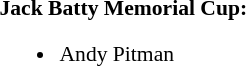<table width=100% style="font-size: 90%">
<tr>
<td><br><strong>Jack Batty Memorial Cup:</strong><ul><li>Andy Pitman</li></ul></td>
</tr>
</table>
